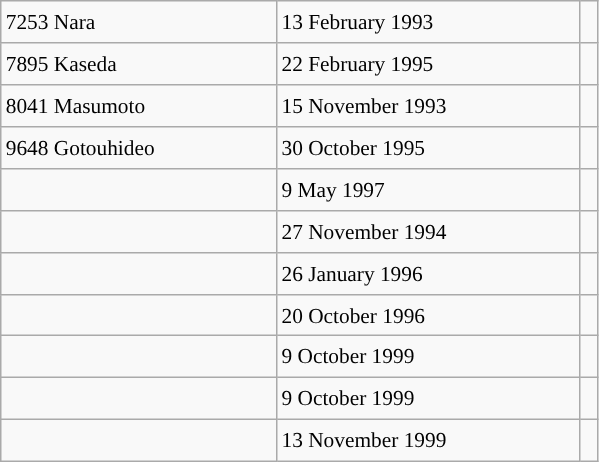<table class="wikitable" style="font-size: 89%; float: left; width: 28em; margin-right: 1em; height: 308px;">
<tr>
<td>7253 Nara</td>
<td>13 February 1993</td>
<td></td>
</tr>
<tr>
<td>7895 Kaseda</td>
<td>22 February 1995</td>
<td></td>
</tr>
<tr>
<td>8041 Masumoto</td>
<td>15 November 1993</td>
<td></td>
</tr>
<tr>
<td>9648 Gotouhideo</td>
<td>30 October 1995</td>
<td></td>
</tr>
<tr>
<td></td>
<td>9 May 1997</td>
<td></td>
</tr>
<tr>
<td></td>
<td>27 November 1994</td>
<td></td>
</tr>
<tr>
<td></td>
<td>26 January 1996</td>
<td></td>
</tr>
<tr>
<td></td>
<td>20 October 1996</td>
<td></td>
</tr>
<tr>
<td></td>
<td>9 October 1999</td>
<td></td>
</tr>
<tr>
<td></td>
<td>9 October 1999</td>
<td></td>
</tr>
<tr>
<td></td>
<td>13 November 1999</td>
<td></td>
</tr>
</table>
